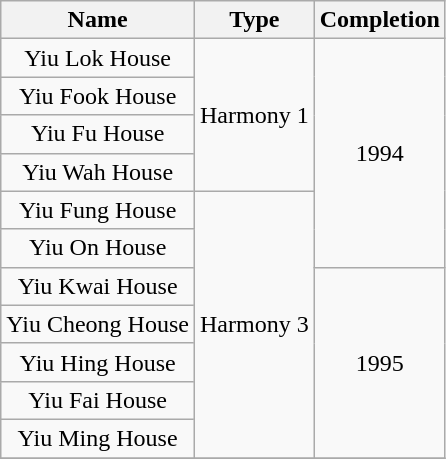<table class="wikitable" style="text-align: center">
<tr>
<th>Name</th>
<th>Type</th>
<th>Completion</th>
</tr>
<tr>
<td>Yiu Lok House</td>
<td rowspan="4">Harmony 1</td>
<td rowspan="6">1994</td>
</tr>
<tr>
<td>Yiu Fook House</td>
</tr>
<tr>
<td>Yiu Fu House</td>
</tr>
<tr>
<td>Yiu Wah House</td>
</tr>
<tr>
<td>Yiu Fung House</td>
<td rowspan="7">Harmony 3</td>
</tr>
<tr>
<td>Yiu On House</td>
</tr>
<tr>
<td>Yiu Kwai House</td>
<td rowspan="5">1995</td>
</tr>
<tr>
<td>Yiu Cheong House</td>
</tr>
<tr>
<td>Yiu Hing House</td>
</tr>
<tr>
<td>Yiu Fai House</td>
</tr>
<tr>
<td>Yiu Ming House</td>
</tr>
<tr>
</tr>
</table>
